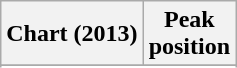<table class="wikitable sortable plainrowheaders" style="text-align:center">
<tr>
<th scope="col">Chart (2013)</th>
<th scope="col">Peak<br> position</th>
</tr>
<tr>
</tr>
<tr>
</tr>
<tr>
</tr>
<tr>
</tr>
<tr>
</tr>
<tr>
</tr>
<tr>
</tr>
<tr>
</tr>
<tr>
</tr>
<tr>
</tr>
<tr>
</tr>
<tr>
</tr>
<tr>
</tr>
<tr>
</tr>
<tr>
</tr>
<tr>
</tr>
</table>
